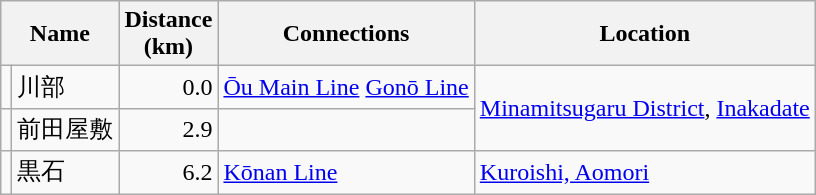<table class="wikitable">
<tr>
<th colspan="2">Name</th>
<th>Distance<br>(km)</th>
<th>Connections</th>
<th>Location</th>
</tr>
<tr>
<td></td>
<td>川部</td>
<td style="text-align:right">0.0</td>
<td><a href='#'>Ōu Main Line</a> <a href='#'>Gonō Line</a></td>
<td rowspan="2"><a href='#'>Minamitsugaru District</a>, <a href='#'>Inakadate</a></td>
</tr>
<tr>
<td></td>
<td>前田屋敷</td>
<td style="text-align:right">2.9</td>
<td> </td>
</tr>
<tr>
<td></td>
<td>黒石</td>
<td style="text-align:right">6.2</td>
<td><a href='#'>Kōnan Line</a></td>
<td><a href='#'>Kuroishi, Aomori</a></td>
</tr>
</table>
